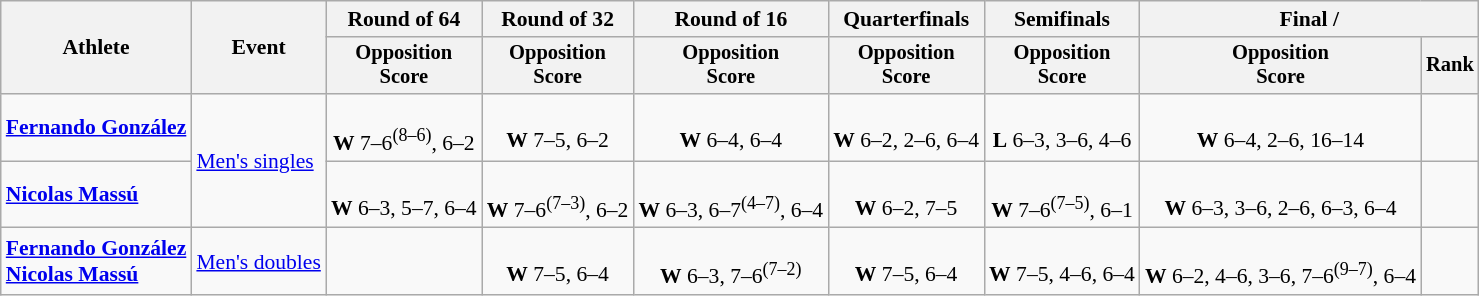<table class=wikitable style="font-size:90%">
<tr>
<th rowspan="2">Athlete</th>
<th rowspan="2">Event</th>
<th>Round of 64</th>
<th>Round of 32</th>
<th>Round of 16</th>
<th>Quarterfinals</th>
<th>Semifinals</th>
<th colspan=2>Final / </th>
</tr>
<tr style="font-size:95%">
<th>Opposition<br>Score</th>
<th>Opposition<br>Score</th>
<th>Opposition<br>Score</th>
<th>Opposition<br>Score</th>
<th>Opposition<br>Score</th>
<th>Opposition<br>Score</th>
<th>Rank</th>
</tr>
<tr align=center>
<td align=left><strong><a href='#'>Fernando González</a></strong></td>
<td align=left rowspan=2><a href='#'>Men's singles</a></td>
<td><br><strong>W</strong> 7–6<sup>(8–6)</sup>, 6–2</td>
<td><br><strong>W</strong> 7–5, 6–2</td>
<td><br><strong>W</strong> 6–4, 6–4</td>
<td><br><strong>W</strong> 6–2, 2–6, 6–4</td>
<td><br><strong>L</strong> 6–3, 3–6, 4–6</td>
<td><br><strong>W</strong> 6–4, 2–6, 16–14</td>
<td></td>
</tr>
<tr align=center>
<td align=left><strong><a href='#'>Nicolas Massú</a></strong></td>
<td><br><strong>W</strong> 6–3, 5–7, 6–4</td>
<td><br><strong>W</strong> 7–6<sup>(7–3)</sup>, 6–2</td>
<td><br><strong>W</strong> 6–3, 6–7<sup>(4–7)</sup>, 6–4</td>
<td><br><strong>W</strong> 6–2, 7–5</td>
<td><br><strong>W</strong> 7–6<sup>(7–5)</sup>, 6–1</td>
<td><br><strong>W</strong> 6–3, 3–6, 2–6, 6–3, 6–4</td>
<td></td>
</tr>
<tr align=center>
<td align=left><strong><a href='#'>Fernando González</a><br><a href='#'>Nicolas Massú</a></strong></td>
<td align=left><a href='#'>Men's doubles</a></td>
<td></td>
<td><br><strong>W</strong> 7–5, 6–4</td>
<td><br><strong>W</strong> 6–3, 7–6<sup>(7–2)</sup></td>
<td><br><strong>W</strong> 7–5, 6–4</td>
<td><br><strong>W</strong> 7–5, 4–6, 6–4</td>
<td><br><strong>W</strong> 6–2, 4–6, 3–6, 7–6<sup>(9–7)</sup>, 6–4</td>
<td></td>
</tr>
</table>
